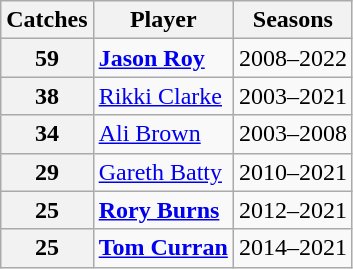<table class="wikitable">
<tr>
<th>Catches</th>
<th>Player</th>
<th>Seasons</th>
</tr>
<tr>
<th>59</th>
<td> <strong><a href='#'>Jason Roy</a></strong></td>
<td>2008–2022</td>
</tr>
<tr>
<th>38</th>
<td> <a href='#'>Rikki Clarke</a></td>
<td>2003–2021</td>
</tr>
<tr>
<th>34</th>
<td> <a href='#'>Ali Brown</a></td>
<td>2003–2008</td>
</tr>
<tr>
<th>29</th>
<td> <a href='#'>Gareth Batty</a></td>
<td>2010–2021</td>
</tr>
<tr>
<th>25</th>
<td> <strong><a href='#'>Rory Burns</a></strong></td>
<td>2012–2021</td>
</tr>
<tr>
<th>25</th>
<td> <strong><a href='#'>Tom Curran</a></strong></td>
<td>2014–2021</td>
</tr>
</table>
